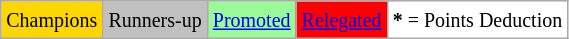<table class="wikitable">
<tr>
<td bgcolor="Gold"><small>Champions</small></td>
<td bgcolor="Silver"><small>Runners-up</small></td>
<td bgcolor="PaleGreen"><small><a href='#'>Promoted</a></small></td>
<td bgcolor="Red"><small><a href='#'>Relegated</a></small></td>
<td bgcolor="White"><small><strong>*</strong> = Points Deduction</small></td>
</tr>
</table>
